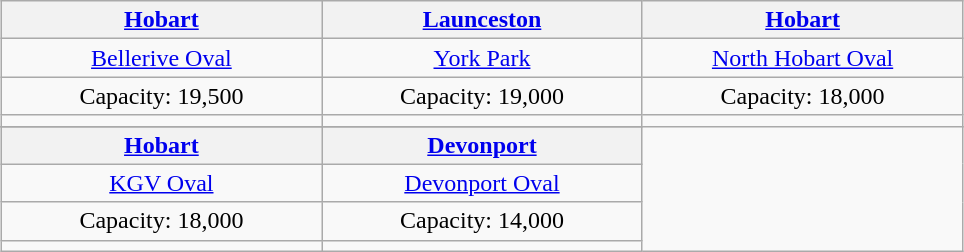<table class="wikitable" style="text-align:center; margin: 1em auto;">
<tr>
<th width="20%"><a href='#'>Hobart</a></th>
<th width="20%"><a href='#'>Launceston</a></th>
<th width="20%"><a href='#'>Hobart</a></th>
</tr>
<tr>
<td><a href='#'>Bellerive Oval</a></td>
<td><a href='#'>York Park</a></td>
<td><a href='#'>North Hobart Oval</a></td>
</tr>
<tr>
<td>Capacity: 19,500</td>
<td>Capacity: 19,000</td>
<td>Capacity: 18,000</td>
</tr>
<tr>
<td></td>
<td></td>
<td></td>
</tr>
<tr>
</tr>
<tr>
<th width="20%"><a href='#'>Hobart</a></th>
<th width="20%"><a href='#'>Devonport</a></th>
</tr>
<tr>
<td><a href='#'>KGV Oval</a></td>
<td><a href='#'>Devonport Oval</a></td>
</tr>
<tr>
<td>Capacity: 18,000</td>
<td>Capacity: 14,000</td>
</tr>
<tr>
<td></td>
<td></td>
</tr>
</table>
